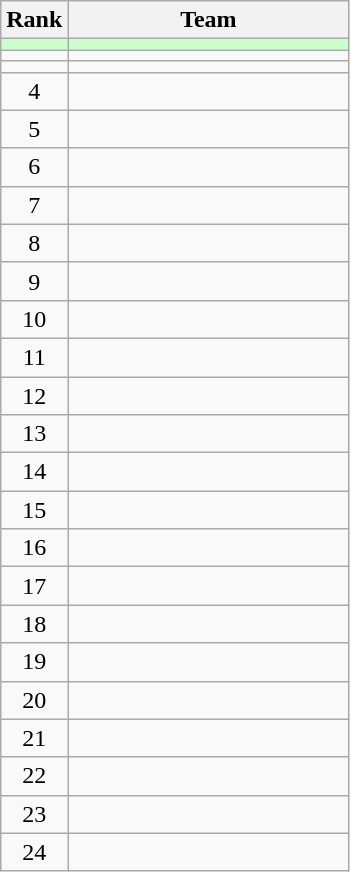<table class=wikitable style="text-align:center;">
<tr>
<th>Rank</th>
<th width=180>Team</th>
</tr>
<tr bgcolor=#CCFFCC>
<td></td>
<td align=left></td>
</tr>
<tr>
<td></td>
<td align=left></td>
</tr>
<tr>
<td></td>
<td align=left></td>
</tr>
<tr>
<td>4</td>
<td align=left></td>
</tr>
<tr>
<td>5</td>
<td align=left></td>
</tr>
<tr>
<td>6</td>
<td align=left></td>
</tr>
<tr>
<td>7</td>
<td align=left></td>
</tr>
<tr>
<td>8</td>
<td align=left></td>
</tr>
<tr>
<td>9</td>
<td align=left></td>
</tr>
<tr>
<td>10</td>
<td align=left></td>
</tr>
<tr>
<td>11</td>
<td align=left></td>
</tr>
<tr>
<td>12</td>
<td align=left></td>
</tr>
<tr>
<td>13</td>
<td align=left></td>
</tr>
<tr>
<td>14</td>
<td align=left></td>
</tr>
<tr>
<td>15</td>
<td align=left></td>
</tr>
<tr>
<td>16</td>
<td align=left></td>
</tr>
<tr>
<td>17</td>
<td align=left></td>
</tr>
<tr>
<td>18</td>
<td align=left></td>
</tr>
<tr>
<td>19</td>
<td align=left></td>
</tr>
<tr>
<td>20</td>
<td align=left></td>
</tr>
<tr>
<td>21</td>
<td align=left></td>
</tr>
<tr>
<td>22</td>
<td align=left></td>
</tr>
<tr>
<td>23</td>
<td align=left></td>
</tr>
<tr>
<td>24</td>
<td align=left></td>
</tr>
</table>
